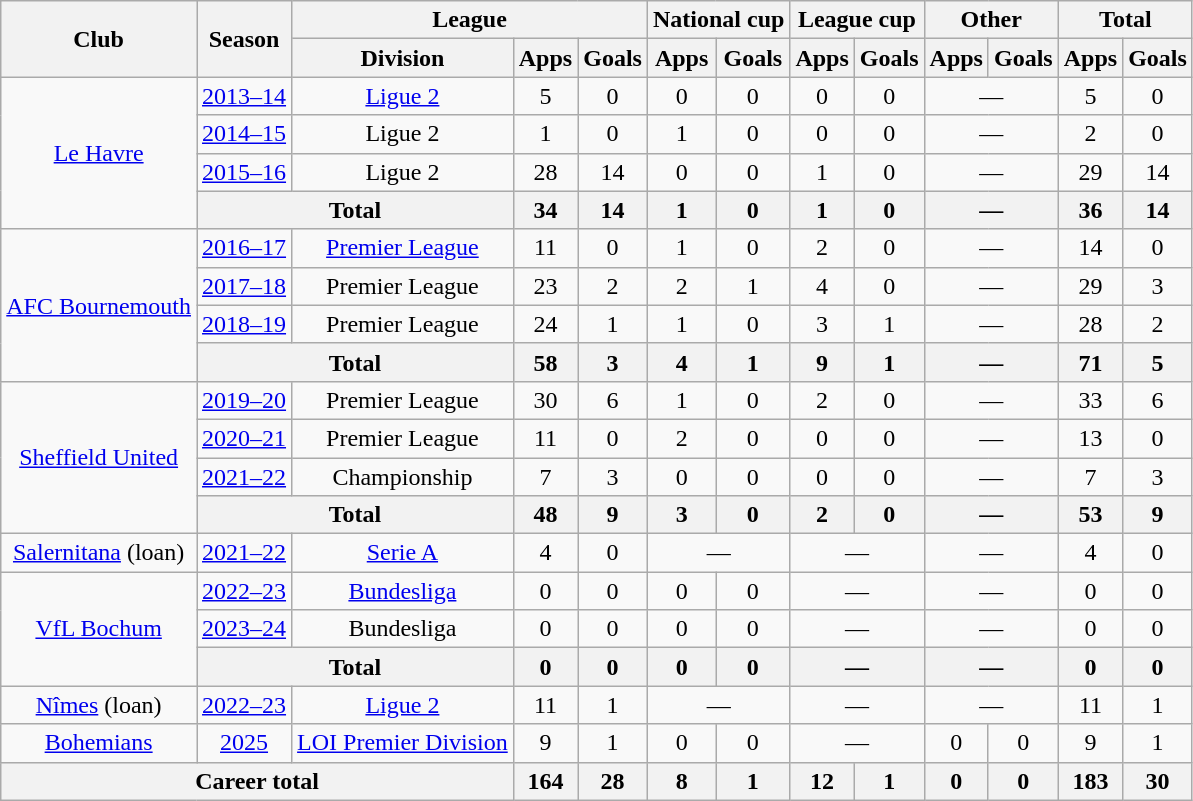<table class="wikitable" style="text-align:center">
<tr>
<th rowspan="2">Club</th>
<th rowspan="2">Season</th>
<th colspan="3">League</th>
<th colspan="2">National cup</th>
<th colspan="2">League cup</th>
<th colspan="2">Other</th>
<th colspan="2">Total</th>
</tr>
<tr>
<th>Division</th>
<th>Apps</th>
<th>Goals</th>
<th>Apps</th>
<th>Goals</th>
<th>Apps</th>
<th>Goals</th>
<th>Apps</th>
<th>Goals</th>
<th>Apps</th>
<th>Goals</th>
</tr>
<tr>
<td rowspan="4"><a href='#'>Le Havre</a></td>
<td><a href='#'>2013–14</a></td>
<td><a href='#'>Ligue 2</a></td>
<td>5</td>
<td>0</td>
<td>0</td>
<td>0</td>
<td>0</td>
<td>0</td>
<td colspan="2">—</td>
<td>5</td>
<td>0</td>
</tr>
<tr>
<td><a href='#'>2014–15</a></td>
<td>Ligue 2</td>
<td>1</td>
<td>0</td>
<td>1</td>
<td>0</td>
<td>0</td>
<td>0</td>
<td colspan="2">—</td>
<td>2</td>
<td>0</td>
</tr>
<tr>
<td><a href='#'>2015–16</a></td>
<td>Ligue 2</td>
<td>28</td>
<td>14</td>
<td>0</td>
<td>0</td>
<td>1</td>
<td>0</td>
<td colspan="2">—</td>
<td>29</td>
<td>14</td>
</tr>
<tr>
<th colspan="2">Total</th>
<th>34</th>
<th>14</th>
<th>1</th>
<th>0</th>
<th>1</th>
<th>0</th>
<th colspan="2">—</th>
<th>36</th>
<th>14</th>
</tr>
<tr>
<td rowspan="4"><a href='#'>AFC Bournemouth</a></td>
<td><a href='#'>2016–17</a></td>
<td><a href='#'>Premier League</a></td>
<td>11</td>
<td>0</td>
<td>1</td>
<td>0</td>
<td>2</td>
<td>0</td>
<td colspan="2">—</td>
<td>14</td>
<td>0</td>
</tr>
<tr>
<td><a href='#'>2017–18</a></td>
<td>Premier League</td>
<td>23</td>
<td>2</td>
<td>2</td>
<td>1</td>
<td>4</td>
<td>0</td>
<td colspan="2">—</td>
<td>29</td>
<td>3</td>
</tr>
<tr>
<td><a href='#'>2018–19</a></td>
<td>Premier League</td>
<td>24</td>
<td>1</td>
<td>1</td>
<td>0</td>
<td>3</td>
<td>1</td>
<td colspan="2">—</td>
<td>28</td>
<td>2</td>
</tr>
<tr>
<th colspan="2">Total</th>
<th>58</th>
<th>3</th>
<th>4</th>
<th>1</th>
<th>9</th>
<th>1</th>
<th colspan="2">—</th>
<th>71</th>
<th>5</th>
</tr>
<tr>
<td rowspan="4"><a href='#'>Sheffield United</a></td>
<td><a href='#'>2019–20</a></td>
<td>Premier League</td>
<td>30</td>
<td>6</td>
<td>1</td>
<td>0</td>
<td>2</td>
<td>0</td>
<td colspan="2">—</td>
<td>33</td>
<td>6</td>
</tr>
<tr>
<td><a href='#'>2020–21</a></td>
<td>Premier League</td>
<td>11</td>
<td>0</td>
<td>2</td>
<td>0</td>
<td>0</td>
<td>0</td>
<td colspan="2">—</td>
<td>13</td>
<td>0</td>
</tr>
<tr>
<td><a href='#'>2021–22</a></td>
<td>Championship</td>
<td>7</td>
<td>3</td>
<td>0</td>
<td>0</td>
<td>0</td>
<td>0</td>
<td colspan="2">—</td>
<td>7</td>
<td>3</td>
</tr>
<tr>
<th colspan="2">Total</th>
<th>48</th>
<th>9</th>
<th>3</th>
<th>0</th>
<th>2</th>
<th>0</th>
<th colspan="2">—</th>
<th>53</th>
<th>9</th>
</tr>
<tr>
<td><a href='#'>Salernitana</a> (loan)</td>
<td><a href='#'>2021–22</a></td>
<td><a href='#'>Serie A</a></td>
<td>4</td>
<td>0</td>
<td colspan="2">—</td>
<td colspan="2">—</td>
<td colspan="2">—</td>
<td>4</td>
<td>0</td>
</tr>
<tr>
<td rowspan="3"><a href='#'>VfL Bochum</a></td>
<td><a href='#'>2022–23</a></td>
<td><a href='#'>Bundesliga</a></td>
<td>0</td>
<td>0</td>
<td>0</td>
<td>0</td>
<td colspan="2">—</td>
<td colspan="2">—</td>
<td>0</td>
<td>0</td>
</tr>
<tr>
<td><a href='#'>2023–24</a></td>
<td>Bundesliga</td>
<td>0</td>
<td>0</td>
<td>0</td>
<td>0</td>
<td colspan="2">—</td>
<td colspan="2">—</td>
<td>0</td>
<td>0</td>
</tr>
<tr>
<th colspan="2">Total</th>
<th>0</th>
<th>0</th>
<th>0</th>
<th>0</th>
<th colspan="2">—</th>
<th colspan="2">—</th>
<th>0</th>
<th>0</th>
</tr>
<tr>
<td><a href='#'>Nîmes</a> (loan)</td>
<td><a href='#'>2022–23</a></td>
<td><a href='#'>Ligue 2</a></td>
<td>11</td>
<td>1</td>
<td colspan="2">—</td>
<td colspan="2">—</td>
<td colspan="2">—</td>
<td>11</td>
<td>1</td>
</tr>
<tr>
<td><a href='#'>Bohemians</a></td>
<td><a href='#'>2025</a></td>
<td><a href='#'>LOI Premier Division</a></td>
<td>9</td>
<td>1</td>
<td>0</td>
<td>0</td>
<td colspan="2">—</td>
<td>0</td>
<td>0</td>
<td>9</td>
<td>1</td>
</tr>
<tr>
<th colspan="3">Career total</th>
<th>164</th>
<th>28</th>
<th>8</th>
<th>1</th>
<th>12</th>
<th>1</th>
<th>0</th>
<th>0</th>
<th>183</th>
<th>30</th>
</tr>
</table>
